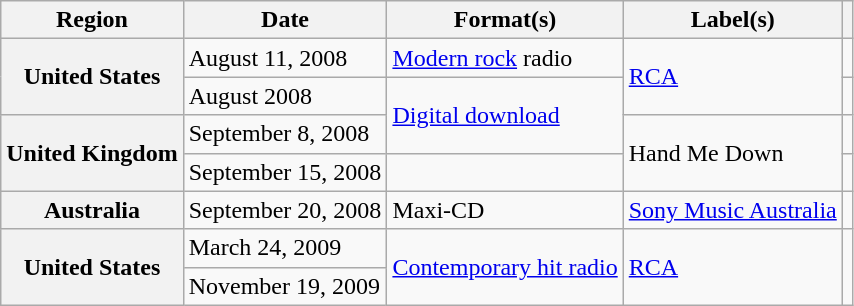<table class="wikitable plainrowheaders">
<tr>
<th scope="col">Region</th>
<th scope="col">Date</th>
<th scope="col">Format(s)</th>
<th scope="col">Label(s)</th>
<th scope="col"></th>
</tr>
<tr>
<th scope="row" rowspan="2">United States</th>
<td>August 11, 2008</td>
<td><a href='#'>Modern rock</a> radio</td>
<td rowspan="2"><a href='#'>RCA</a></td>
<td align="center"></td>
</tr>
<tr>
<td>August 2008</td>
<td rowspan="2"><a href='#'>Digital download</a></td>
<td align="center"></td>
</tr>
<tr>
<th scope="row" rowspan="2">United Kingdom</th>
<td>September 8, 2008</td>
<td rowspan="2">Hand Me Down</td>
<td align="center"></td>
</tr>
<tr>
<td>September 15, 2008</td>
<td></td>
<td align="center"></td>
</tr>
<tr>
<th scope="row">Australia</th>
<td>September 20, 2008</td>
<td>Maxi-CD</td>
<td><a href='#'>Sony Music Australia</a></td>
<td align="center"></td>
</tr>
<tr>
<th scope="row" rowspan="2">United States</th>
<td>March 24, 2009</td>
<td rowspan="2"><a href='#'>Contemporary hit radio</a></td>
<td rowspan="2"><a href='#'>RCA</a></td>
<td align="center" rowspan="2"></td>
</tr>
<tr>
<td>November 19, 2009</td>
</tr>
</table>
